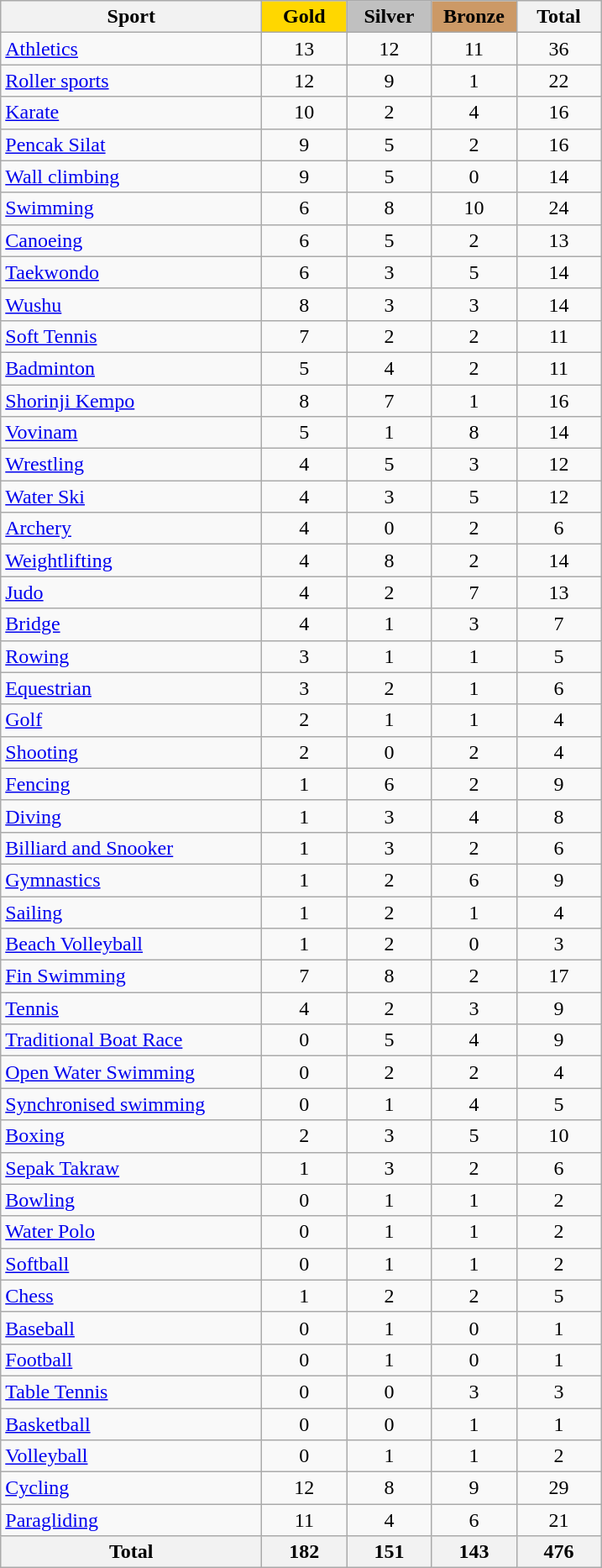<table class="wikitable" style="text-align:center;">
<tr>
<th width=200>Sport</th>
<td bgcolor=gold width=60><strong>Gold</strong></td>
<td bgcolor=silver width=60><strong>Silver</strong></td>
<td bgcolor=#cc9966 width=60><strong>Bronze</strong></td>
<th width=60>Total</th>
</tr>
<tr>
<td align=left><a href='#'>Athletics</a></td>
<td>13</td>
<td>12</td>
<td>11</td>
<td>36</td>
</tr>
<tr>
<td align=left><a href='#'>Roller sports</a></td>
<td>12</td>
<td>9</td>
<td>1</td>
<td>22</td>
</tr>
<tr>
<td align=left><a href='#'>Karate</a></td>
<td>10</td>
<td>2</td>
<td>4</td>
<td>16</td>
</tr>
<tr>
<td align=left><a href='#'>Pencak Silat</a></td>
<td>9</td>
<td>5</td>
<td>2</td>
<td>16</td>
</tr>
<tr>
<td align=left><a href='#'>Wall climbing</a></td>
<td>9</td>
<td>5</td>
<td>0</td>
<td>14</td>
</tr>
<tr>
<td align=left><a href='#'>Swimming</a></td>
<td>6</td>
<td>8</td>
<td>10</td>
<td>24</td>
</tr>
<tr>
<td align=left><a href='#'>Canoeing</a></td>
<td>6</td>
<td>5</td>
<td>2</td>
<td>13</td>
</tr>
<tr>
<td align=left><a href='#'>Taekwondo</a></td>
<td>6</td>
<td>3</td>
<td>5</td>
<td>14</td>
</tr>
<tr>
<td align=left><a href='#'>Wushu</a></td>
<td>8</td>
<td>3</td>
<td>3</td>
<td>14</td>
</tr>
<tr>
<td align=left><a href='#'>Soft Tennis</a></td>
<td>7</td>
<td>2</td>
<td>2</td>
<td>11</td>
</tr>
<tr>
<td align=left><a href='#'>Badminton</a></td>
<td>5</td>
<td>4</td>
<td>2</td>
<td>11</td>
</tr>
<tr>
<td align=left><a href='#'>Shorinji Kempo</a></td>
<td>8</td>
<td>7</td>
<td>1</td>
<td>16</td>
</tr>
<tr>
<td align=left><a href='#'>Vovinam</a></td>
<td>5</td>
<td>1</td>
<td>8</td>
<td>14</td>
</tr>
<tr>
<td align=left><a href='#'>Wrestling</a></td>
<td>4</td>
<td>5</td>
<td>3</td>
<td>12</td>
</tr>
<tr>
<td align=left><a href='#'>Water Ski</a></td>
<td>4</td>
<td>3</td>
<td>5</td>
<td>12</td>
</tr>
<tr>
<td align=left><a href='#'>Archery</a></td>
<td>4</td>
<td>0</td>
<td>2</td>
<td>6</td>
</tr>
<tr>
<td align=left><a href='#'>Weightlifting</a></td>
<td>4</td>
<td>8</td>
<td>2</td>
<td>14</td>
</tr>
<tr>
<td align=left><a href='#'>Judo</a></td>
<td>4</td>
<td>2</td>
<td>7</td>
<td>13</td>
</tr>
<tr>
<td align=left><a href='#'>Bridge</a></td>
<td>4</td>
<td>1</td>
<td>3</td>
<td>7</td>
</tr>
<tr>
<td align=left><a href='#'>Rowing</a></td>
<td>3</td>
<td>1</td>
<td>1</td>
<td>5</td>
</tr>
<tr>
<td align=left><a href='#'>Equestrian</a></td>
<td>3</td>
<td>2</td>
<td>1</td>
<td>6</td>
</tr>
<tr>
<td align=left><a href='#'>Golf</a></td>
<td>2</td>
<td>1</td>
<td>1</td>
<td>4</td>
</tr>
<tr>
<td align=left><a href='#'>Shooting</a></td>
<td>2</td>
<td>0</td>
<td>2</td>
<td>4</td>
</tr>
<tr>
<td align=left><a href='#'>Fencing</a></td>
<td>1</td>
<td>6</td>
<td>2</td>
<td>9</td>
</tr>
<tr>
<td align=left><a href='#'>Diving</a></td>
<td>1</td>
<td>3</td>
<td>4</td>
<td>8</td>
</tr>
<tr>
<td align=left><a href='#'>Billiard and Snooker</a></td>
<td>1</td>
<td>3</td>
<td>2</td>
<td>6</td>
</tr>
<tr>
<td align=left><a href='#'>Gymnastics</a></td>
<td>1</td>
<td>2</td>
<td>6</td>
<td>9</td>
</tr>
<tr>
<td align=left><a href='#'>Sailing</a></td>
<td>1</td>
<td>2</td>
<td>1</td>
<td>4</td>
</tr>
<tr>
<td align=left><a href='#'>Beach Volleyball</a></td>
<td>1</td>
<td>2</td>
<td>0</td>
<td>3</td>
</tr>
<tr>
<td align=left><a href='#'>Fin Swimming</a></td>
<td>7</td>
<td>8</td>
<td>2</td>
<td>17</td>
</tr>
<tr>
<td align=left><a href='#'>Tennis</a></td>
<td>4</td>
<td>2</td>
<td>3</td>
<td>9</td>
</tr>
<tr>
<td align=left><a href='#'>Traditional Boat Race</a></td>
<td>0</td>
<td>5</td>
<td>4</td>
<td>9</td>
</tr>
<tr>
<td align=left><a href='#'>Open Water Swimming</a></td>
<td>0</td>
<td>2</td>
<td>2</td>
<td>4</td>
</tr>
<tr>
<td align=left><a href='#'>Synchronised swimming</a></td>
<td>0</td>
<td>1</td>
<td>4</td>
<td>5</td>
</tr>
<tr>
<td align=left><a href='#'>Boxing</a></td>
<td>2</td>
<td>3</td>
<td>5</td>
<td>10</td>
</tr>
<tr>
<td align=left><a href='#'>Sepak Takraw</a></td>
<td>1</td>
<td>3</td>
<td>2</td>
<td>6</td>
</tr>
<tr>
<td align=left><a href='#'>Bowling</a></td>
<td>0</td>
<td>1</td>
<td>1</td>
<td>2</td>
</tr>
<tr>
<td align=left><a href='#'>Water Polo</a></td>
<td>0</td>
<td>1</td>
<td>1</td>
<td>2</td>
</tr>
<tr>
<td align=left><a href='#'>Softball</a></td>
<td>0</td>
<td>1</td>
<td>1</td>
<td>2</td>
</tr>
<tr>
<td align=left><a href='#'>Chess</a></td>
<td>1</td>
<td>2</td>
<td>2</td>
<td>5</td>
</tr>
<tr>
<td align=left><a href='#'>Baseball</a></td>
<td>0</td>
<td>1</td>
<td>0</td>
<td>1</td>
</tr>
<tr>
<td align=left><a href='#'>Football</a></td>
<td>0</td>
<td>1</td>
<td>0</td>
<td>1</td>
</tr>
<tr>
<td align=left><a href='#'>Table Tennis</a></td>
<td>0</td>
<td>0</td>
<td>3</td>
<td>3</td>
</tr>
<tr>
<td align=left><a href='#'>Basketball</a></td>
<td>0</td>
<td>0</td>
<td>1</td>
<td>1</td>
</tr>
<tr>
<td align=left><a href='#'>Volleyball</a></td>
<td>0</td>
<td>1</td>
<td>1</td>
<td>2</td>
</tr>
<tr>
<td align=left><a href='#'>Cycling</a></td>
<td>12</td>
<td>8</td>
<td>9</td>
<td>29</td>
</tr>
<tr>
<td align=left><a href='#'>Paragliding</a></td>
<td>11</td>
<td>4</td>
<td>6</td>
<td>21</td>
</tr>
<tr>
<th>Total</th>
<th>182</th>
<th>151</th>
<th>143</th>
<th>476</th>
</tr>
</table>
